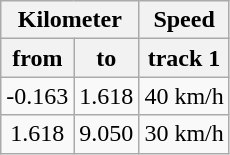<table class="wikitable" style="text-align:center">
<tr>
<th colspan="2">Kilometer</th>
<th>Speed</th>
</tr>
<tr>
<th>from</th>
<th>to</th>
<th>track 1</th>
</tr>
<tr>
<td>-0.163</td>
<td>1.618</td>
<td>40 km/h</td>
</tr>
<tr>
<td>1.618</td>
<td>9.050</td>
<td>30 km/h</td>
</tr>
</table>
